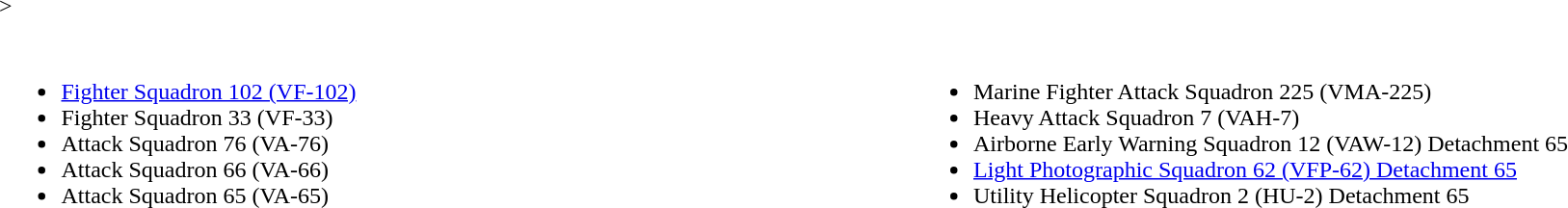<table width="100%">>
<tr>
<th colspan=2></th>
</tr>
<tr>
<td width="50%" valign="top"><br><ul><li><a href='#'>Fighter Squadron 102 (VF-102)</a></li><li>Fighter Squadron 33 (VF-33)</li><li>Attack Squadron 76 (VA-76)</li><li>Attack Squadron 66 (VA-66)</li><li>Attack Squadron 65 (VA-65)</li></ul></td>
<td width="50%" valign="top"><br><ul><li>Marine Fighter Attack Squadron 225 (VMA-225)</li><li>Heavy Attack Squadron 7 (VAH-7)</li><li>Airborne Early Warning Squadron 12 (VAW-12) Detachment 65</li><li><a href='#'>Light Photographic Squadron 62 (VFP-62) Detachment 65</a></li><li>Utility Helicopter Squadron 2 (HU-2) Detachment 65</li></ul></td>
</tr>
</table>
